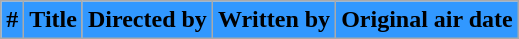<table class="wikitable plainrowheaders">
<tr>
<th style="background-color: #3198FF;">#</th>
<th style="background-color: #3198FF;">Title</th>
<th style="background-color: #3198FF;">Directed by</th>
<th style="background-color: #3198FF;">Written by</th>
<th style="background-color: #3198FF;">Original air date<br>





</th>
</tr>
</table>
